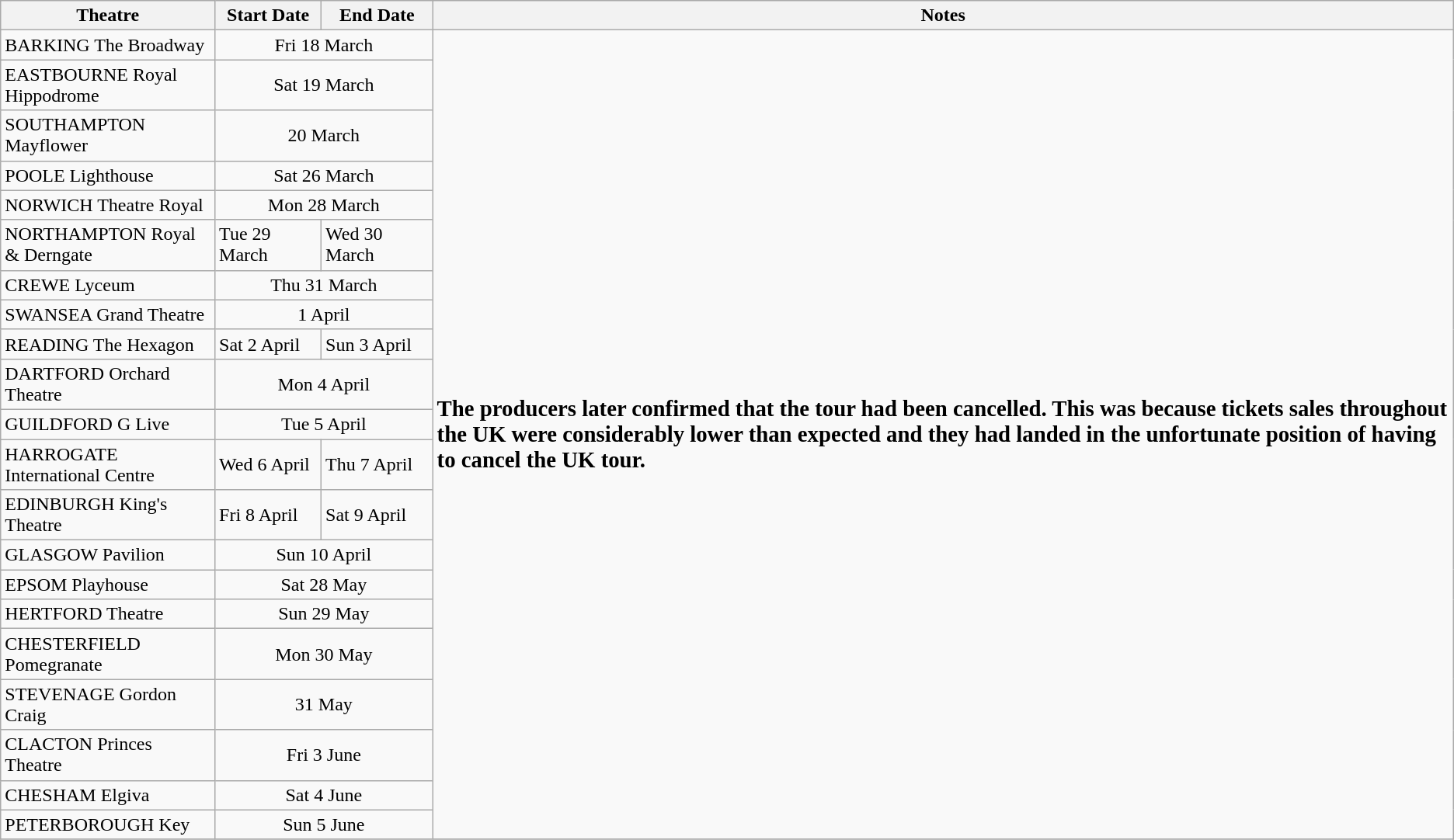<table class="wikitable">
<tr>
<th>Theatre</th>
<th>Start Date</th>
<th>End Date</th>
<th><strong>Notes</strong></th>
</tr>
<tr>
<td>BARKING The Broadway</td>
<td colspan="2" align="center" width="15%">Fri 18 March</td>
<td rowspan="21"><big><strong>The producers later confirmed that the tour had been cancelled. This was because tickets sales throughout the UK were considerably lower than expected and they had landed in the unfortunate position of having to cancel the UK tour.</strong></big></td>
</tr>
<tr>
<td>EASTBOURNE Royal Hippodrome</td>
<td colspan="2" align="center" width="15%">Sat 19 March</td>
</tr>
<tr>
<td>SOUTHAMPTON Mayflower</td>
<td colspan="2" align="center" width="15%">20 March</td>
</tr>
<tr>
<td>POOLE Lighthouse</td>
<td colspan="2" align="center" width="15%">Sat 26 March</td>
</tr>
<tr>
<td>NORWICH Theatre Royal</td>
<td colspan="2" align="center" width="15%">Mon 28 March</td>
</tr>
<tr>
<td>NORTHAMPTON Royal & Derngate</td>
<td>Tue 29 March</td>
<td>Wed 30 March</td>
</tr>
<tr>
<td>CREWE Lyceum</td>
<td colspan="2" align="center" width="15%">Thu 31 March</td>
</tr>
<tr>
<td>SWANSEA Grand Theatre</td>
<td colspan="2" align="center" width="15%">1 April</td>
</tr>
<tr>
<td>READING The Hexagon</td>
<td>Sat 2 April</td>
<td>Sun 3 April</td>
</tr>
<tr>
<td>DARTFORD Orchard Theatre</td>
<td colspan="2" align="center" width="15%">Mon 4 April</td>
</tr>
<tr>
<td>GUILDFORD G Live</td>
<td colspan="2" align="center" width="15%">Tue 5 April</td>
</tr>
<tr>
<td>HARROGATE International Centre</td>
<td>Wed 6 April</td>
<td>Thu 7 April</td>
</tr>
<tr>
<td>EDINBURGH King's Theatre</td>
<td>Fri 8 April</td>
<td>Sat 9 April</td>
</tr>
<tr>
<td>GLASGOW Pavilion</td>
<td colspan="2" align="center" width="15%">Sun 10 April</td>
</tr>
<tr>
<td>EPSOM Playhouse</td>
<td colspan="2" align="center" width="15%">Sat 28 May</td>
</tr>
<tr>
<td>HERTFORD Theatre</td>
<td colspan="2" align="center" width="15%">Sun 29 May</td>
</tr>
<tr>
<td>CHESTERFIELD Pomegranate</td>
<td colspan="2" align="center" width="15%">Mon 30 May</td>
</tr>
<tr>
<td>STEVENAGE Gordon Craig</td>
<td colspan="2" align="center" width="15%">31 May</td>
</tr>
<tr>
<td>CLACTON Princes Theatre</td>
<td colspan="2" align="center" width="15%">Fri 3 June</td>
</tr>
<tr>
<td>CHESHAM Elgiva</td>
<td colspan="2" align="center" width="15%">Sat 4 June</td>
</tr>
<tr>
<td>PETERBOROUGH Key</td>
<td colspan="2" align="center" width="15%">Sun 5 June</td>
</tr>
<tr>
</tr>
</table>
